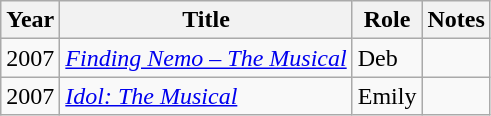<table class="wikitable sortable">
<tr>
<th>Year</th>
<th>Title</th>
<th>Role</th>
<th class="unsortable">Notes</th>
</tr>
<tr>
<td>2007</td>
<td><em><a href='#'>Finding Nemo – The Musical</a></em></td>
<td>Deb</td>
<td></td>
</tr>
<tr>
<td>2007</td>
<td><em><a href='#'>Idol: The Musical</a></em></td>
<td>Emily</td>
<td></td>
</tr>
</table>
